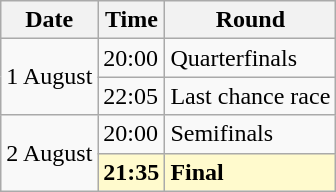<table class="wikitable">
<tr>
<th>Date</th>
<th>Time</th>
<th>Round</th>
</tr>
<tr>
<td rowspan=2>1 August</td>
<td>20:00</td>
<td>Quarterfinals</td>
</tr>
<tr>
<td>22:05</td>
<td>Last chance race</td>
</tr>
<tr>
<td rowspan=2>2 August</td>
<td>20:00</td>
<td>Semifinals</td>
</tr>
<tr style="background:lemonchiffon">
<td><strong>21:35</strong></td>
<td><strong>Final</strong></td>
</tr>
</table>
